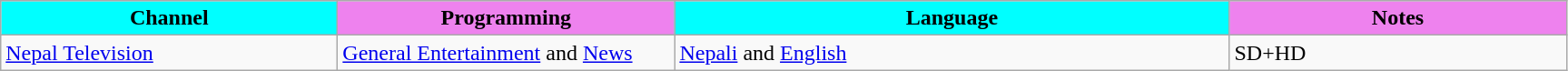<table class="wikitable sortable" style="text-align:middle">
<tr>
<th style="width:180pt; background:Cyan;">Channel</th>
<th style="width:180pt; background:Violet;">Programming</th>
<th style="width:300pt; background:Cyan;">Language</th>
<th style="width:180pt; background: Violet;">Notes</th>
</tr>
<tr>
<td><a href='#'>Nepal Television </a></td>
<td><a href='#'>General Entertainment</a> and <a href='#'>News</a></td>
<td><a href='#'>Nepali</a> and <a href='#'>English</a></td>
<td>SD+HD</td>
</tr>
</table>
